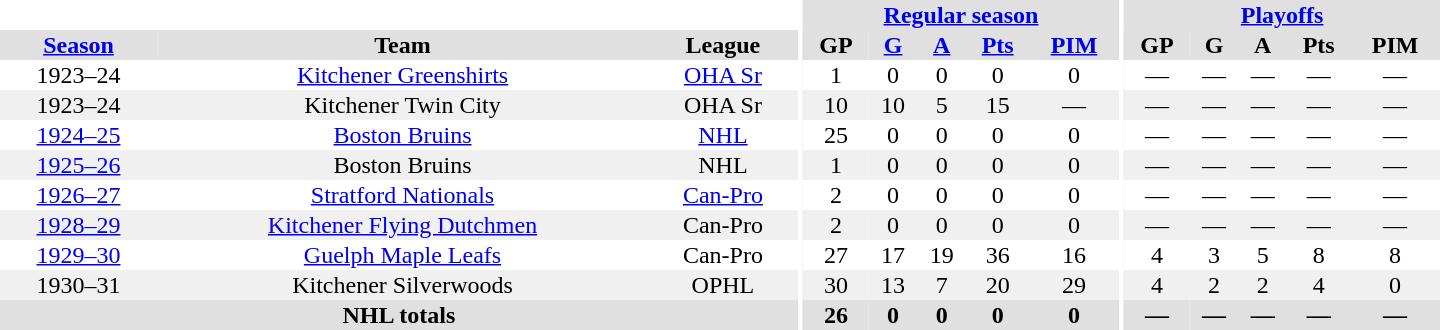<table border="0" cellpadding="1" cellspacing="0" style="text-align:center; width:60em">
<tr bgcolor="#e0e0e0">
<th colspan="3" bgcolor="#ffffff"></th>
<th rowspan="100" bgcolor="#ffffff"></th>
<th colspan="5"><a href='#'>Regular season</a></th>
<th rowspan="100" bgcolor="#ffffff"></th>
<th colspan="5"><a href='#'>Playoffs</a></th>
</tr>
<tr bgcolor="#e0e0e0">
<th><a href='#'>Season</a></th>
<th>Team</th>
<th>League</th>
<th>GP</th>
<th><a href='#'>G</a></th>
<th><a href='#'>A</a></th>
<th><a href='#'>Pts</a></th>
<th><a href='#'>PIM</a></th>
<th>GP</th>
<th>G</th>
<th>A</th>
<th>Pts</th>
<th>PIM</th>
</tr>
<tr>
<td>1923–24</td>
<td><a href='#'>Kitchener Greenshirts</a></td>
<td><a href='#'>OHA Sr</a></td>
<td>1</td>
<td>0</td>
<td>0</td>
<td>0</td>
<td>0</td>
<td>—</td>
<td>—</td>
<td>—</td>
<td>—</td>
<td>—</td>
</tr>
<tr bgcolor="#f0f0f0">
<td>1923–24</td>
<td>Kitchener Twin City</td>
<td>OHA Sr</td>
<td>10</td>
<td>10</td>
<td>5</td>
<td>15</td>
<td>—</td>
<td>—</td>
<td>—</td>
<td>—</td>
<td>—</td>
<td>—</td>
</tr>
<tr>
<td><a href='#'>1924–25</a></td>
<td><a href='#'>Boston Bruins</a></td>
<td><a href='#'>NHL</a></td>
<td>25</td>
<td>0</td>
<td>0</td>
<td>0</td>
<td>0</td>
<td>—</td>
<td>—</td>
<td>—</td>
<td>—</td>
<td>—</td>
</tr>
<tr bgcolor="#f0f0f0">
<td><a href='#'>1925–26</a></td>
<td>Boston Bruins</td>
<td>NHL</td>
<td>1</td>
<td>0</td>
<td>0</td>
<td>0</td>
<td>0</td>
<td>—</td>
<td>—</td>
<td>—</td>
<td>—</td>
<td>—</td>
</tr>
<tr>
<td><a href='#'>1926–27</a></td>
<td><a href='#'>Stratford Nationals</a></td>
<td><a href='#'>Can-Pro</a></td>
<td>2</td>
<td>0</td>
<td>0</td>
<td>0</td>
<td>0</td>
<td>—</td>
<td>—</td>
<td>—</td>
<td>—</td>
<td>—</td>
</tr>
<tr bgcolor="#f0f0f0">
<td><a href='#'>1928–29</a></td>
<td><a href='#'>Kitchener Flying Dutchmen</a></td>
<td>Can-Pro</td>
<td>2</td>
<td>0</td>
<td>0</td>
<td>0</td>
<td>0</td>
<td>—</td>
<td>—</td>
<td>—</td>
<td>—</td>
<td>—</td>
</tr>
<tr>
<td><a href='#'>1929–30</a></td>
<td><a href='#'>Guelph Maple Leafs</a></td>
<td>Can-Pro</td>
<td>27</td>
<td>17</td>
<td>19</td>
<td>36</td>
<td>16</td>
<td>4</td>
<td>3</td>
<td>5</td>
<td>8</td>
<td>8</td>
</tr>
<tr bgcolor="#f0f0f0">
<td>1930–31</td>
<td>Kitchener Silverwoods</td>
<td>OPHL</td>
<td>30</td>
<td>13</td>
<td>7</td>
<td>20</td>
<td>29</td>
<td>4</td>
<td>2</td>
<td>2</td>
<td>4</td>
<td>0</td>
</tr>
<tr bgcolor="#e0e0e0">
<th colspan="3">NHL totals</th>
<th>26</th>
<th>0</th>
<th>0</th>
<th>0</th>
<th>0</th>
<th>—</th>
<th>—</th>
<th>—</th>
<th>—</th>
<th>—</th>
</tr>
</table>
